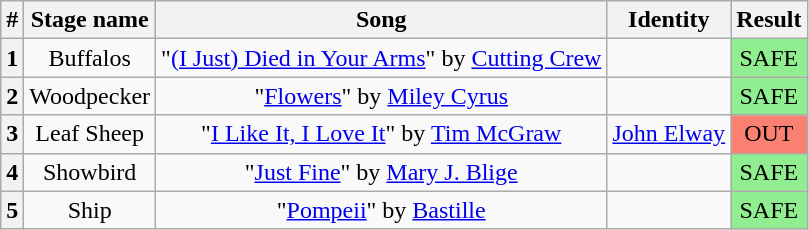<table class="wikitable plainrowheaders" style="text-align: center;">
<tr>
<th>#</th>
<th>Stage name</th>
<th>Song</th>
<th>Identity</th>
<th>Result</th>
</tr>
<tr>
<th>1</th>
<td>Buffalos</td>
<td>"<a href='#'>(I Just) Died in Your Arms</a>" by <a href='#'>Cutting Crew</a></td>
<td></td>
<td bgcolor=lightgreen>SAFE</td>
</tr>
<tr>
<th>2</th>
<td>Woodpecker</td>
<td>"<a href='#'>Flowers</a>" by <a href='#'>Miley Cyrus</a></td>
<td></td>
<td bgcolor=lightgreen>SAFE</td>
</tr>
<tr>
<th>3</th>
<td>Leaf Sheep</td>
<td>"<a href='#'>I Like It, I Love It</a>" by <a href='#'>Tim McGraw</a></td>
<td><a href='#'>John Elway</a></td>
<td bgcolor="salmon">OUT</td>
</tr>
<tr>
<th>4</th>
<td>Showbird</td>
<td>"<a href='#'>Just Fine</a>" by <a href='#'>Mary J. Blige</a></td>
<td></td>
<td bgcolor=lightgreen>SAFE</td>
</tr>
<tr>
<th>5</th>
<td>Ship</td>
<td>"<a href='#'>Pompeii</a>" by <a href='#'>Bastille</a></td>
<td></td>
<td bgcolor=lightgreen>SAFE</td>
</tr>
</table>
